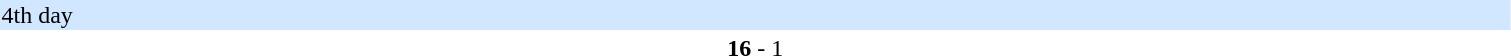<table width="80%">
<tr>
<th width="30%"></th>
<th width="12%"></th>
<th width="30%"></th>
</tr>
<tr bgcolor="#D0E7FF">
<td colspan="3">4th day</td>
</tr>
<tr>
<td align="right"><strong></strong></td>
<td align="center"><strong>16</strong> - 1</td>
<td></td>
</tr>
<tr>
</tr>
</table>
